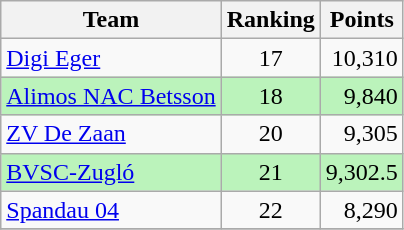<table class="wikitable">
<tr>
<th>Team</th>
<th>Ranking</th>
<th>Points</th>
</tr>
<tr>
<td> <a href='#'>Digi Eger</a></td>
<td align=center>17</td>
<td align=right>10,310</td>
</tr>
<tr bgcolor=#BBF3BB>
<td> <a href='#'>Alimos NAC Betsson</a></td>
<td align=center>18</td>
<td align=right>9,840</td>
</tr>
<tr>
<td> <a href='#'>ZV De Zaan</a></td>
<td align=center>20</td>
<td align=right>9,305</td>
</tr>
<tr bgcolor=#BBF3BB>
<td> <a href='#'>BVSC-Zugló</a></td>
<td align=center>21</td>
<td align=right>9,302.5</td>
</tr>
<tr>
<td> <a href='#'>Spandau 04</a></td>
<td align=center>22</td>
<td align=right>8,290</td>
</tr>
<tr>
</tr>
</table>
